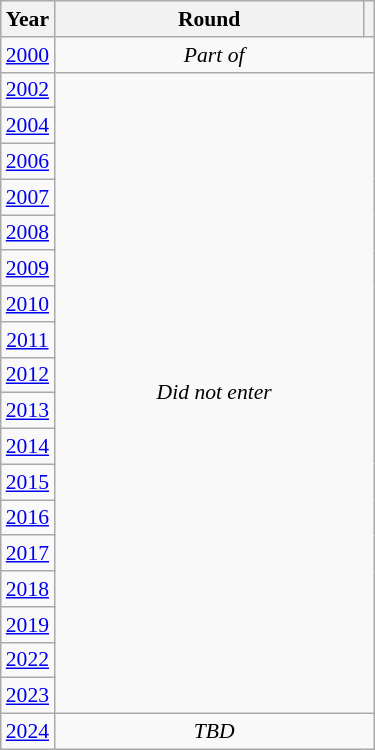<table class="wikitable" style="text-align: center; font-size:90%">
<tr>
<th>Year</th>
<th style="width:200px">Round</th>
<th></th>
</tr>
<tr>
<td><a href='#'>2000</a></td>
<td colspan="2"><em>Part of </em></td>
</tr>
<tr>
<td><a href='#'>2002</a></td>
<td colspan="2" rowspan="18"><em>Did not enter</em></td>
</tr>
<tr>
<td><a href='#'>2004</a></td>
</tr>
<tr>
<td><a href='#'>2006</a></td>
</tr>
<tr>
<td><a href='#'>2007</a></td>
</tr>
<tr>
<td><a href='#'>2008</a></td>
</tr>
<tr>
<td><a href='#'>2009</a></td>
</tr>
<tr>
<td><a href='#'>2010</a></td>
</tr>
<tr>
<td><a href='#'>2011</a></td>
</tr>
<tr>
<td><a href='#'>2012</a></td>
</tr>
<tr>
<td><a href='#'>2013</a></td>
</tr>
<tr>
<td><a href='#'>2014</a></td>
</tr>
<tr>
<td><a href='#'>2015</a></td>
</tr>
<tr>
<td><a href='#'>2016</a></td>
</tr>
<tr>
<td><a href='#'>2017</a></td>
</tr>
<tr>
<td><a href='#'>2018</a></td>
</tr>
<tr>
<td><a href='#'>2019</a></td>
</tr>
<tr>
<td><a href='#'>2022</a></td>
</tr>
<tr>
<td><a href='#'>2023</a></td>
</tr>
<tr>
<td><a href='#'>2024</a></td>
<td colspan="2"><em>TBD</em></td>
</tr>
</table>
